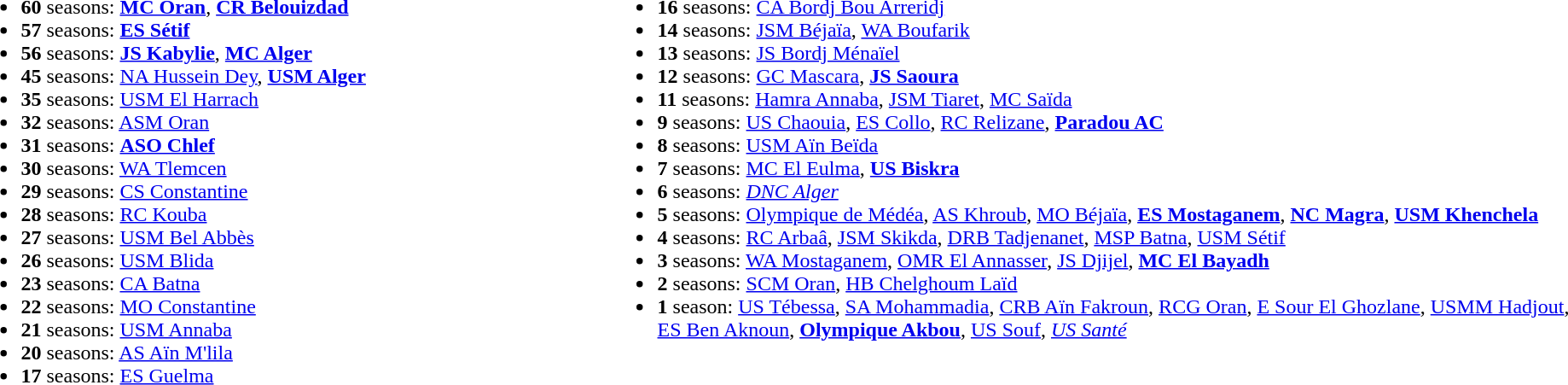<table>
<tr>
<td valign="top"></td>
<td width="39.5%" valign="top"><br><ul><li><strong>60</strong> seasons: <strong><a href='#'>MC Oran</a></strong>, <strong><a href='#'>CR Belouizdad</a></strong></li><li><strong>57</strong> seasons: <strong><a href='#'>ES Sétif</a></strong></li><li><strong>56</strong> seasons: <strong><a href='#'>JS Kabylie</a></strong>, <strong><a href='#'>MC Alger</a></strong></li><li><strong>45</strong> seasons: <a href='#'>NA Hussein Dey</a>, <strong><a href='#'>USM Alger</a></strong></li><li><strong>35</strong> seasons: <a href='#'>USM El Harrach</a></li><li><strong>32</strong> seasons: <a href='#'>ASM Oran</a></li><li><strong>31</strong> seasons: <strong><a href='#'>ASO Chlef</a></strong></li><li><strong>30</strong> seasons: <a href='#'>WA Tlemcen</a></li><li><strong>29</strong> seasons: <a href='#'>CS Constantine</a></li><li><strong>28</strong> seasons: <a href='#'>RC Kouba</a></li><li><strong>27</strong> seasons: <a href='#'>USM Bel Abbès</a></li><li><strong>26</strong> seasons: <a href='#'>USM Blida</a></li><li><strong>23</strong> seasons: <a href='#'>CA Batna</a></li><li><strong>22</strong> seasons: <a href='#'>MO Constantine</a></li><li><strong>21</strong> seasons: <a href='#'>USM Annaba</a></li><li><strong>20</strong> seasons: <a href='#'>AS Aïn M'lila</a></li><li><strong>17</strong> seasons: <a href='#'>ES Guelma</a></li></ul></td>
<td width="60.5%" valign="top"><br><ul><li><strong>16</strong> seasons: <a href='#'>CA Bordj Bou Arreridj</a></li><li><strong>14</strong> seasons: <a href='#'>JSM Béjaïa</a>, <a href='#'>WA Boufarik</a></li><li><strong>13</strong> seasons: <a href='#'>JS Bordj Ménaïel</a></li><li><strong>12</strong> seasons: <a href='#'>GC Mascara</a>, <strong><a href='#'>JS Saoura</a></strong></li><li><strong>11</strong> seasons: <a href='#'>Hamra Annaba</a>, <a href='#'>JSM Tiaret</a>, <a href='#'>MC Saïda</a></li><li><strong>9</strong> seasons: <a href='#'>US Chaouia</a>, <a href='#'>ES Collo</a>, <a href='#'>RC Relizane</a>, <strong><a href='#'>Paradou AC</a></strong></li><li><strong>8</strong> seasons: <a href='#'>USM Aïn Beïda</a></li><li><strong>7</strong> seasons: <a href='#'>MC El Eulma</a>, <strong><a href='#'>US Biskra</a></strong></li><li><strong>6</strong> seasons: <em><a href='#'>DNC Alger</a></em></li><li><strong>5</strong> seasons: <a href='#'>Olympique de Médéa</a>, <a href='#'>AS Khroub</a>, <a href='#'>MO Béjaïa</a>, <strong><a href='#'>ES Mostaganem</a></strong>, <strong><a href='#'>NC Magra</a></strong>, <strong><a href='#'>USM Khenchela</a></strong></li><li><strong>4</strong> seasons: <a href='#'>RC Arbaâ</a>, <a href='#'>JSM Skikda</a>, <a href='#'>DRB Tadjenanet</a>, <a href='#'>MSP Batna</a>, <a href='#'>USM Sétif</a></li><li><strong>3</strong> seasons: <a href='#'>WA Mostaganem</a>, <a href='#'>OMR El Annasser</a>, <a href='#'>JS Djijel</a>, <strong><a href='#'>MC El Bayadh</a></strong></li><li><strong>2</strong> seasons: <a href='#'>SCM Oran</a>, <a href='#'>HB Chelghoum Laïd</a></li><li><strong>1</strong> season: <a href='#'>US Tébessa</a>, <a href='#'>SA Mohammadia</a>, <a href='#'>CRB Aïn Fakroun</a>, <a href='#'>RCG Oran</a>, <a href='#'>E Sour El Ghozlane</a>, <a href='#'>USMM Hadjout</a>, <a href='#'>ES Ben Aknoun</a>, <strong><a href='#'>Olympique Akbou</a></strong>, <a href='#'>US Souf</a>, <em><a href='#'>US Santé</a></em></li></ul></td>
</tr>
</table>
